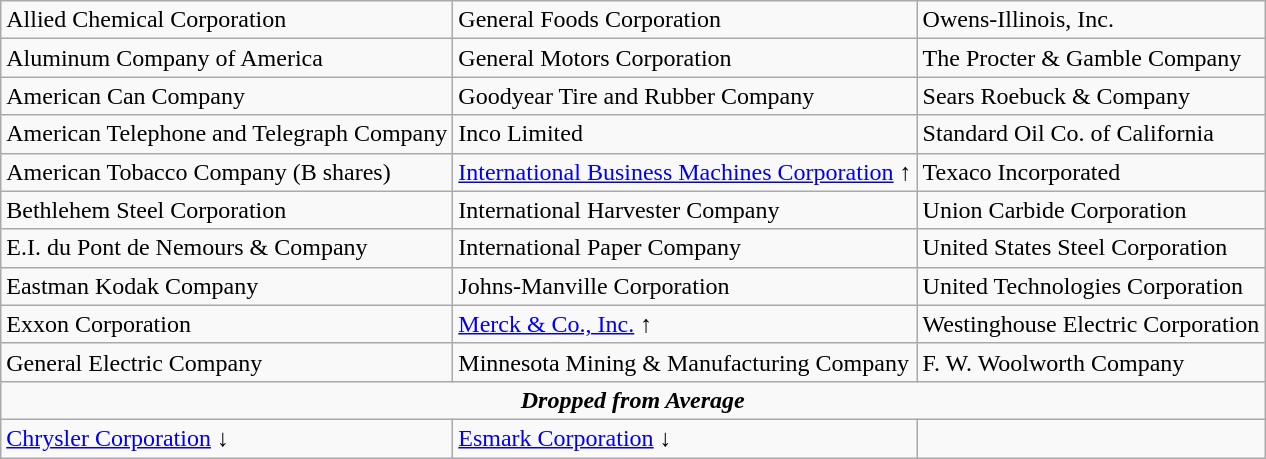<table class="wikitable" border="1">
<tr>
<td>Allied Chemical Corporation</td>
<td>General Foods Corporation</td>
<td>Owens-Illinois, Inc.</td>
</tr>
<tr>
<td>Aluminum Company of America</td>
<td>General Motors Corporation</td>
<td>The Procter & Gamble Company</td>
</tr>
<tr>
<td>American Can Company</td>
<td>Goodyear Tire and Rubber Company</td>
<td>Sears Roebuck & Company</td>
</tr>
<tr>
<td>American Telephone and Telegraph Company</td>
<td>Inco Limited</td>
<td>Standard Oil Co. of California</td>
</tr>
<tr>
<td>American Tobacco Company (B shares)</td>
<td><a href='#'>International Business Machines Corporation</a> ↑</td>
<td>Texaco Incorporated</td>
</tr>
<tr>
<td>Bethlehem Steel Corporation</td>
<td>International Harvester Company</td>
<td>Union Carbide Corporation</td>
</tr>
<tr>
<td>E.I. du Pont de Nemours & Company</td>
<td>International Paper Company</td>
<td>United States Steel Corporation</td>
</tr>
<tr>
<td>Eastman Kodak Company</td>
<td>Johns-Manville Corporation</td>
<td>United Technologies Corporation</td>
</tr>
<tr>
<td>Exxon Corporation</td>
<td><a href='#'>Merck & Co., Inc.</a> ↑</td>
<td>Westinghouse Electric Corporation</td>
</tr>
<tr>
<td>General Electric Company</td>
<td>Minnesota Mining & Manufacturing Company</td>
<td>F. W. Woolworth Company</td>
</tr>
<tr>
<td colspan="3" align="center"><strong><em>Dropped from Average</em></strong></td>
</tr>
<tr>
<td><a href='#'>Chrysler Corporation</a> ↓</td>
<td><a href='#'>Esmark Corporation</a> ↓</td>
<td></td>
</tr>
</table>
